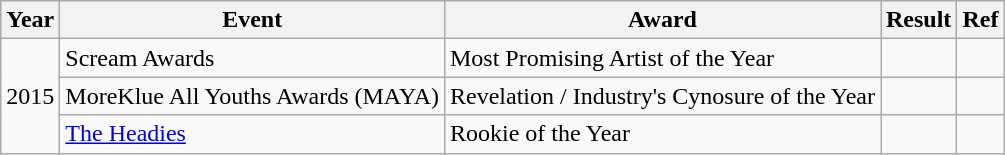<table class="wikitable">
<tr>
<th>Year</th>
<th>Event</th>
<th>Award</th>
<th>Result</th>
<th>Ref</th>
</tr>
<tr>
<td rowspan="3">2015</td>
<td>Scream Awards</td>
<td>Most Promising Artist of the Year</td>
<td></td>
<td></td>
</tr>
<tr>
<td>MoreKlue All Youths Awards (MAYA)</td>
<td>Revelation / Industry's Cynosure of the Year</td>
<td></td>
<td></td>
</tr>
<tr>
<td><a href='#'>The Headies</a></td>
<td>Rookie of the Year</td>
<td></td>
<td></td>
</tr>
</table>
